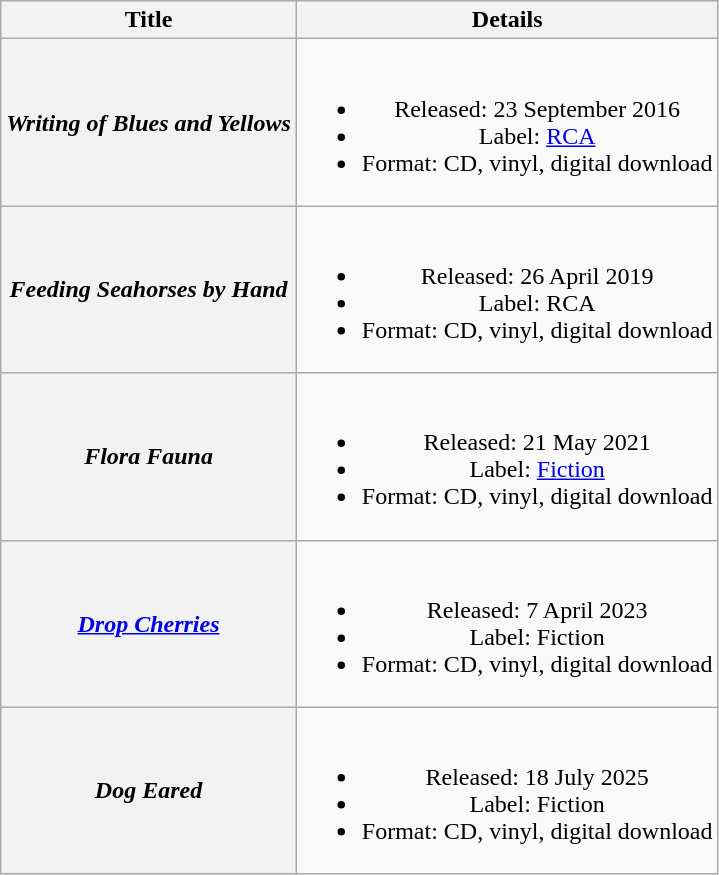<table class="wikitable plainrowheaders" style="text-align:center;">
<tr>
<th>Title</th>
<th>Details</th>
</tr>
<tr>
<th scope="row"><em>Writing of Blues and Yellows</em></th>
<td><br><ul><li>Released: 23 September 2016</li><li>Label: <a href='#'>RCA</a></li><li>Format: CD, vinyl, digital download</li></ul></td>
</tr>
<tr>
<th scope="row"><em>Feeding Seahorses by Hand</em></th>
<td><br><ul><li>Released: 26 April 2019</li><li>Label: RCA</li><li>Format: CD, vinyl, digital download</li></ul></td>
</tr>
<tr>
<th scope="row"><em>Flora Fauna</em></th>
<td><br><ul><li>Released: 21 May 2021</li><li>Label: <a href='#'>Fiction</a></li><li>Format: CD, vinyl, digital download</li></ul></td>
</tr>
<tr>
<th scope="row"><em><a href='#'>Drop Cherries</a></em></th>
<td><br><ul><li>Released: 7 April 2023</li><li>Label: Fiction</li><li>Format: CD, vinyl, digital download</li></ul></td>
</tr>
<tr>
<th scope="row"><em>Dog Eared</em></th>
<td><br><ul><li>Released: 18 July 2025</li><li>Label: Fiction</li><li>Format: CD, vinyl, digital download</li></ul></td>
</tr>
</table>
